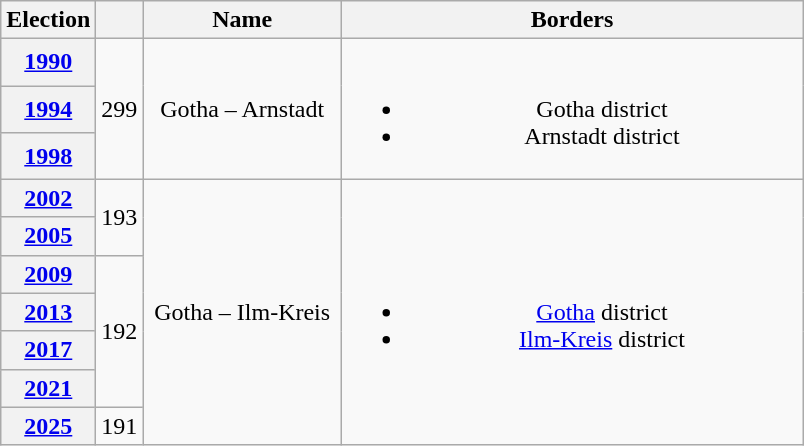<table class=wikitable style="text-align:center">
<tr>
<th>Election</th>
<th></th>
<th width=125px>Name</th>
<th width=300px>Borders</th>
</tr>
<tr>
<th><a href='#'>1990</a></th>
<td rowspan=3>299</td>
<td rowspan=3>Gotha – Arnstadt</td>
<td rowspan=3><br><ul><li>Gotha district</li><li>Arnstadt district</li></ul></td>
</tr>
<tr>
<th><a href='#'>1994</a></th>
</tr>
<tr>
<th><a href='#'>1998</a></th>
</tr>
<tr>
<th><a href='#'>2002</a></th>
<td rowspan=2>193</td>
<td rowspan=7>Gotha – Ilm-Kreis</td>
<td rowspan=7><br><ul><li><a href='#'>Gotha</a> district</li><li><a href='#'>Ilm-Kreis</a> district</li></ul></td>
</tr>
<tr>
<th><a href='#'>2005</a></th>
</tr>
<tr>
<th><a href='#'>2009</a></th>
<td rowspan=4>192</td>
</tr>
<tr>
<th><a href='#'>2013</a></th>
</tr>
<tr>
<th><a href='#'>2017</a></th>
</tr>
<tr>
<th><a href='#'>2021</a></th>
</tr>
<tr>
<th><a href='#'>2025</a></th>
<td>191</td>
</tr>
</table>
